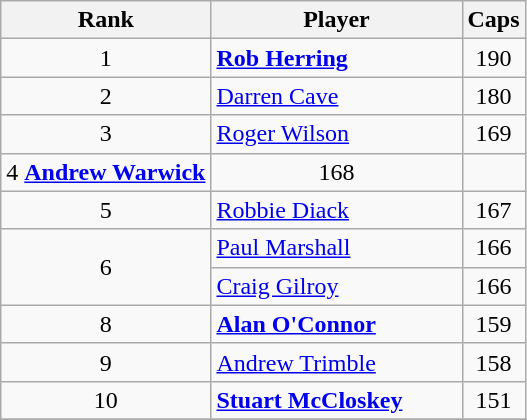<table class="wikitable">
<tr>
<th>Rank</th>
<th style="width:160px;">Player</th>
<th>Caps</th>
</tr>
<tr>
<td align=center>1</td>
<td><strong><a href='#'>Rob Herring</a></strong></td>
<td align=center>190</td>
</tr>
<tr>
<td align=center>2</td>
<td><a href='#'>Darren Cave</a></td>
<td align=center>180</td>
</tr>
<tr>
<td align=center>3</td>
<td><a href='#'>Roger Wilson</a></td>
<td align=center>169</td>
</tr>
<tr>
<td align=center>4 <strong><a href='#'>Andrew Warwick</a></strong></td>
<td align=center>168</td>
</tr>
<tr>
<td align=center>5</td>
<td><a href='#'>Robbie Diack</a></td>
<td align=center>167</td>
</tr>
<tr>
<td align=center rowspan=2>6</td>
<td><a href='#'>Paul Marshall</a></td>
<td align=center>166</td>
</tr>
<tr>
<td><a href='#'>Craig Gilroy</a></td>
<td align=center>166</td>
</tr>
<tr>
<td align=center>8</td>
<td><strong><a href='#'>Alan O'Connor</a></strong></td>
<td align=center>159</td>
</tr>
<tr>
<td align=center>9</td>
<td><a href='#'>Andrew Trimble</a></td>
<td align=center>158</td>
</tr>
<tr>
<td align=center>10</td>
<td><strong><a href='#'>Stuart McCloskey</a></strong></td>
<td align=center>151</td>
</tr>
<tr>
</tr>
</table>
